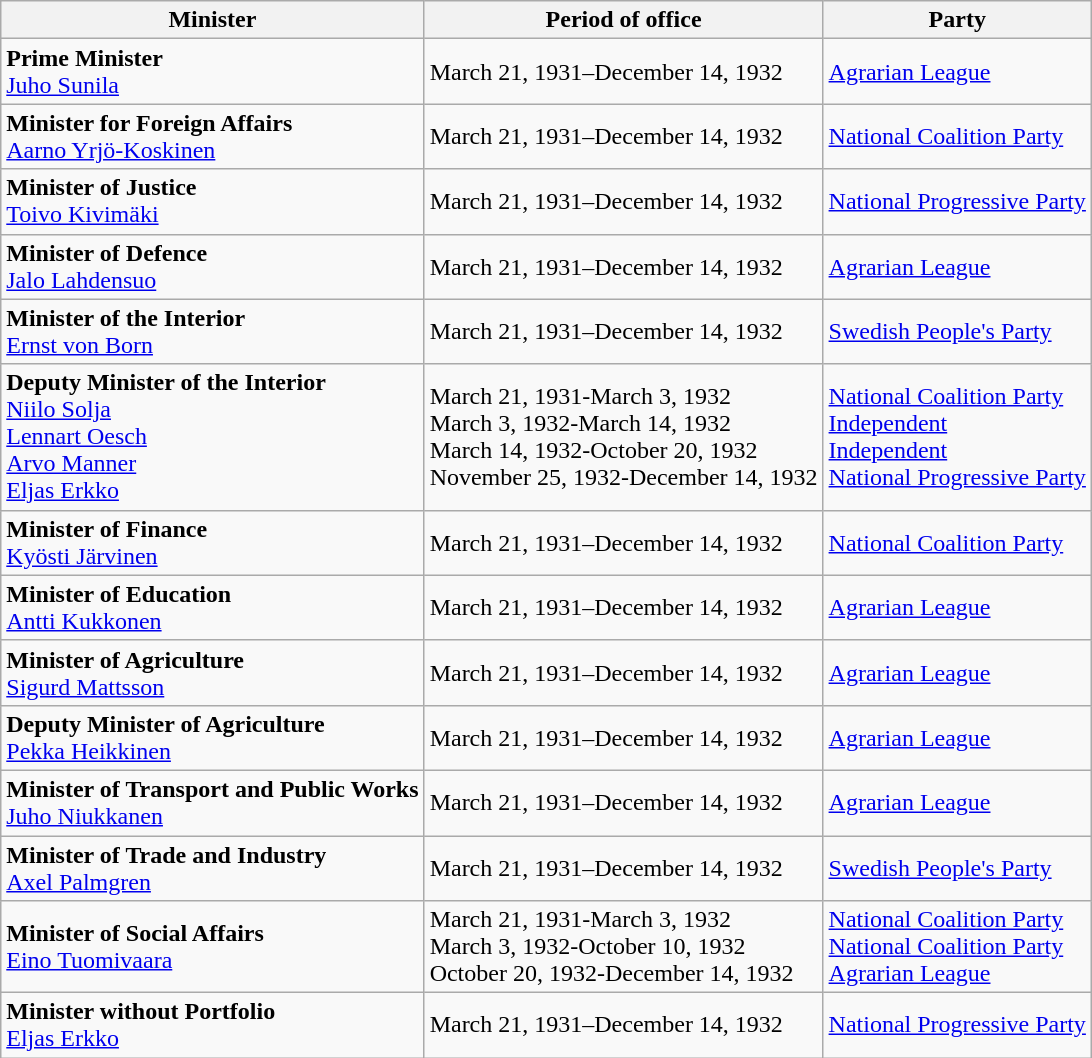<table class="wikitable">
<tr>
<th>Minister</th>
<th>Period of office</th>
<th>Party</th>
</tr>
<tr>
<td><strong>Prime Minister</strong><br><a href='#'>Juho Sunila</a></td>
<td>March 21, 1931–December 14, 1932</td>
<td><a href='#'>Agrarian League</a></td>
</tr>
<tr>
<td><strong>Minister for Foreign Affairs </strong><br><a href='#'>Aarno Yrjö-Koskinen</a></td>
<td>March 21, 1931–December 14, 1932</td>
<td><a href='#'>National Coalition Party</a></td>
</tr>
<tr>
<td><strong>Minister of Justice</strong><br><a href='#'>Toivo Kivimäki</a></td>
<td>March 21, 1931–December 14, 1932</td>
<td><a href='#'>National Progressive Party</a></td>
</tr>
<tr>
<td><strong>Minister of Defence</strong><br><a href='#'>Jalo Lahdensuo</a></td>
<td>March 21, 1931–December 14, 1932</td>
<td><a href='#'>Agrarian League</a></td>
</tr>
<tr>
<td><strong>Minister of the Interior</strong><br><a href='#'>Ernst von Born</a></td>
<td>March 21, 1931–December 14, 1932</td>
<td><a href='#'>Swedish People's Party</a></td>
</tr>
<tr>
<td><strong>Deputy Minister of the Interior</strong><br><a href='#'>Niilo Solja</a><br><a href='#'>Lennart Oesch</a><br><a href='#'>Arvo Manner</a><br><a href='#'>Eljas Erkko</a></td>
<td>March 21, 1931-March 3, 1932<br>March 3, 1932-March 14, 1932<br>March 14, 1932-October 20, 1932<br>November 25, 1932-December 14, 1932</td>
<td><a href='#'>National Coalition Party</a><br><a href='#'> Independent</a><br><a href='#'> Independent</a><br><a href='#'>National Progressive Party</a></td>
</tr>
<tr>
<td><strong>Minister of Finance</strong><br><a href='#'>Kyösti Järvinen</a></td>
<td>March 21, 1931–December 14, 1932</td>
<td><a href='#'>National Coalition Party</a></td>
</tr>
<tr>
<td><strong>Minister of Education</strong><br><a href='#'>Antti Kukkonen</a></td>
<td>March 21, 1931–December 14, 1932</td>
<td><a href='#'>Agrarian League</a></td>
</tr>
<tr>
<td><strong>Minister of Agriculture</strong><br><a href='#'>Sigurd Mattsson</a></td>
<td>March 21, 1931–December 14, 1932</td>
<td><a href='#'>Agrarian League</a></td>
</tr>
<tr>
<td><strong>Deputy Minister of Agriculture</strong><br><a href='#'>Pekka Heikkinen</a></td>
<td>March 21, 1931–December 14, 1932</td>
<td><a href='#'>Agrarian League</a></td>
</tr>
<tr>
<td><strong>Minister of Transport and Public Works</strong><br><a href='#'>Juho Niukkanen</a></td>
<td>March 21, 1931–December 14, 1932</td>
<td><a href='#'>Agrarian League</a></td>
</tr>
<tr>
<td><strong>Minister of Trade and Industry</strong><br><a href='#'>Axel Palmgren</a></td>
<td>March 21, 1931–December 14, 1932</td>
<td><a href='#'>Swedish People's Party</a></td>
</tr>
<tr>
<td><strong>Minister of Social Affairs</strong><br><a href='#'>Eino Tuomivaara</a></td>
<td>March 21, 1931-March 3, 1932<br>March 3, 1932-October 10, 1932<br>October 20, 1932-December 14, 1932</td>
<td><a href='#'>National Coalition Party</a><br><a href='#'>National Coalition Party</a><br><a href='#'>Agrarian League</a></td>
</tr>
<tr>
<td><strong>Minister without Portfolio</strong><br><a href='#'>Eljas Erkko</a></td>
<td>March 21, 1931–December 14, 1932</td>
<td><a href='#'>National Progressive Party</a></td>
</tr>
</table>
